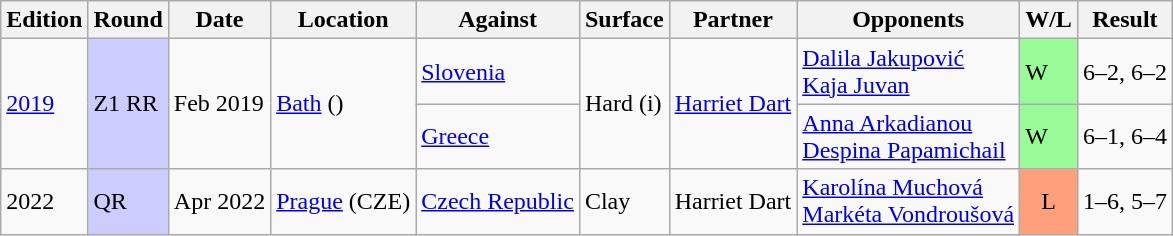<table class=wikitable>
<tr>
<th>Edition</th>
<th>Round</th>
<th>Date</th>
<th>Location</th>
<th>Against</th>
<th>Surface</th>
<th>Partner</th>
<th>Opponents</th>
<th>W/L</th>
<th>Result</th>
</tr>
<tr>
<td rowspan=2><a href='#'>2019</a></td>
<td rowspan=2 bgcolor=CCCCFF>Z1 RR</td>
<td rowspan=2>Feb 2019</td>
<td rowspan="2"><a href='#'>Bath</a> ()</td>
<td> <a href='#'>Slovenia</a></td>
<td rowspan=2>Hard (i)</td>
<td rowspan=2><a href='#'>Harriet Dart</a></td>
<td><a href='#'>Dalila Jakupović</a> <br> <a href='#'>Kaja Juvan</a></td>
<td bgcolor=98FB98>W</td>
<td>6–2, 6–2</td>
</tr>
<tr>
<td> <a href='#'>Greece</a></td>
<td><a href='#'>Anna Arkadianou</a> <br> <a href='#'>Despina Papamichail</a></td>
<td bgcolor=98FB98>W</td>
<td>6–1, 6–4</td>
</tr>
<tr>
<td>2022</td>
<td bgcolor="CCCCFF">QR</td>
<td>Apr 2022</td>
<td><a href='#'>Prague</a> (CZE)</td>
<td> <a href='#'>Czech Republic</a></td>
<td>Clay</td>
<td>Harriet Dart</td>
<td><a href='#'>Karolína Muchová</a> <br> <a href='#'>Markéta Vondroušová</a></td>
<td bgcolor="FFA07A" align="center">L</td>
<td>1–6, 5–7</td>
</tr>
</table>
